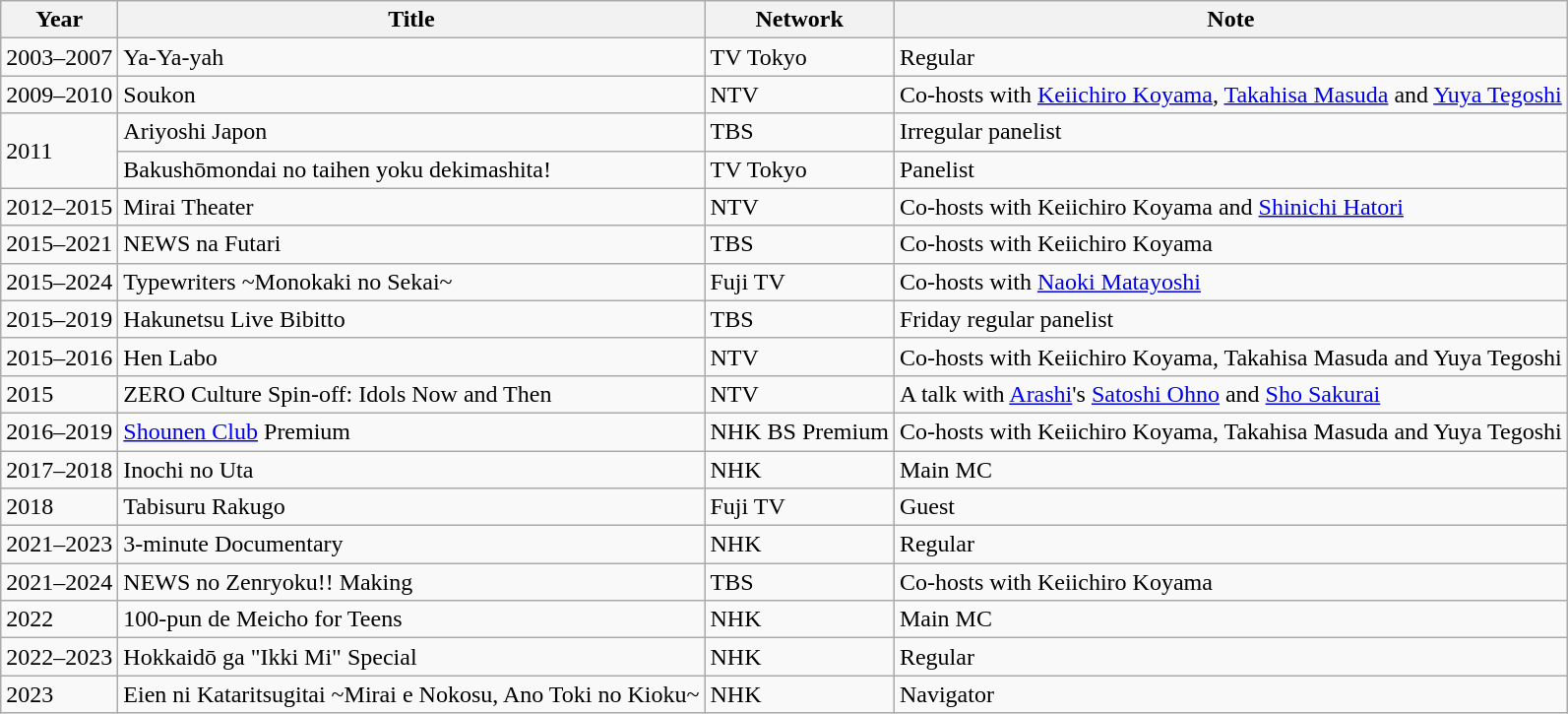<table class="wikitable">
<tr>
<th>Year</th>
<th>Title</th>
<th>Network</th>
<th>Note</th>
</tr>
<tr>
<td>2003–2007</td>
<td>Ya-Ya-yah</td>
<td>TV Tokyo</td>
<td>Regular</td>
</tr>
<tr>
<td>2009–2010</td>
<td>Soukon</td>
<td>NTV</td>
<td>Co-hosts with <a href='#'>Keiichiro Koyama</a>, <a href='#'>Takahisa Masuda</a> and <a href='#'>Yuya Tegoshi</a></td>
</tr>
<tr>
<td rowspan="2">2011</td>
<td>Ariyoshi Japon</td>
<td>TBS</td>
<td>Irregular panelist</td>
</tr>
<tr>
<td>Bakushōmondai no taihen yoku dekimashita!</td>
<td>TV Tokyo</td>
<td>Panelist</td>
</tr>
<tr>
<td>2012–2015</td>
<td>Mirai Theater</td>
<td>NTV</td>
<td>Co-hosts with Keiichiro Koyama and <a href='#'>Shinichi Hatori</a></td>
</tr>
<tr>
<td>2015–2021</td>
<td>NEWS na Futari</td>
<td>TBS</td>
<td>Co-hosts with Keiichiro Koyama</td>
</tr>
<tr>
<td>2015–2024</td>
<td>Typewriters ~Monokaki no Sekai~</td>
<td>Fuji TV</td>
<td>Co-hosts with <a href='#'>Naoki Matayoshi</a></td>
</tr>
<tr>
<td>2015–2019</td>
<td>Hakunetsu Live Bibitto</td>
<td>TBS</td>
<td>Friday regular panelist</td>
</tr>
<tr>
<td>2015–2016</td>
<td>Hen Labo</td>
<td>NTV</td>
<td>Co-hosts with Keiichiro Koyama, Takahisa Masuda and Yuya Tegoshi</td>
</tr>
<tr>
<td>2015</td>
<td>ZERO Culture Spin-off: Idols Now and Then</td>
<td>NTV</td>
<td>A talk with <a href='#'>Arashi</a>'s <a href='#'>Satoshi Ohno</a> and <a href='#'>Sho Sakurai</a></td>
</tr>
<tr>
<td>2016–2019</td>
<td><a href='#'>Shounen Club</a> Premium</td>
<td>NHK BS Premium</td>
<td>Co-hosts with Keiichiro Koyama, Takahisa Masuda and Yuya Tegoshi</td>
</tr>
<tr>
<td>2017–2018</td>
<td>Inochi no Uta</td>
<td>NHK</td>
<td>Main MC</td>
</tr>
<tr>
<td>2018</td>
<td>Tabisuru Rakugo</td>
<td>Fuji TV</td>
<td>Guest</td>
</tr>
<tr>
<td>2021–2023</td>
<td>3-minute Documentary</td>
<td>NHK</td>
<td>Regular</td>
</tr>
<tr>
<td>2021–2024</td>
<td>NEWS no Zenryoku!! Making</td>
<td>TBS</td>
<td>Co-hosts with Keiichiro Koyama</td>
</tr>
<tr>
<td>2022</td>
<td>100-pun de Meicho for Teens</td>
<td>NHK</td>
<td>Main MC</td>
</tr>
<tr>
<td>2022–2023</td>
<td>Hokkaidō ga "Ikki Mi" Special</td>
<td>NHK</td>
<td>Regular</td>
</tr>
<tr>
<td>2023</td>
<td>Eien ni Kataritsugitai ~Mirai e Nokosu, Ano Toki no Kioku~</td>
<td>NHK</td>
<td>Navigator</td>
</tr>
</table>
